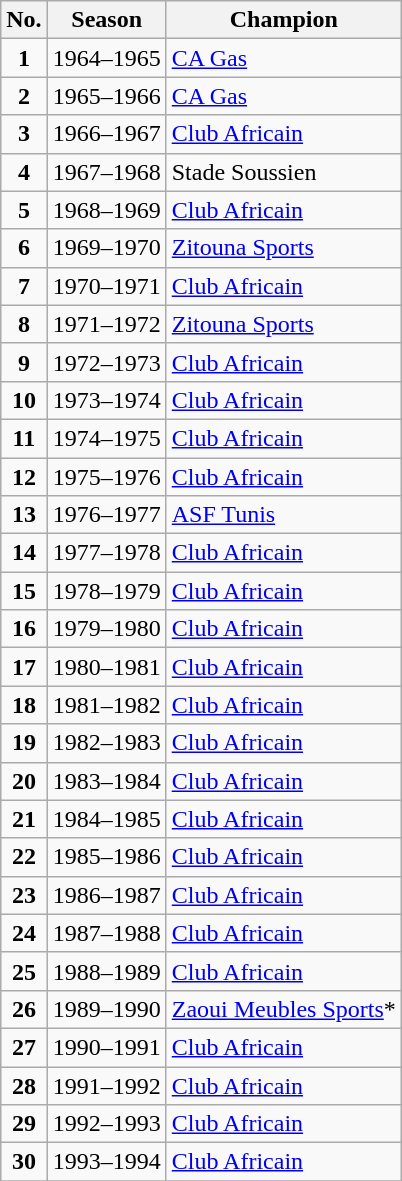<table class="wikitable">
<tr>
<th>No.</th>
<th>Season</th>
<th>Champion</th>
</tr>
<tr>
<td align="center"><strong>1</strong></td>
<td>1964–1965</td>
<td><a href='#'>CA Gas</a></td>
</tr>
<tr>
<td align="center"><strong>2</strong></td>
<td>1965–1966</td>
<td><a href='#'>CA Gas</a></td>
</tr>
<tr>
<td align="center"><strong>3</strong></td>
<td>1966–1967</td>
<td><a href='#'>Club Africain</a></td>
</tr>
<tr>
<td align="center"><strong>4</strong></td>
<td>1967–1968</td>
<td>Stade Soussien</td>
</tr>
<tr>
<td align="center"><strong>5</strong></td>
<td>1968–1969</td>
<td><a href='#'>Club Africain</a></td>
</tr>
<tr>
<td align="center"><strong>6</strong></td>
<td>1969–1970</td>
<td><a href='#'>Zitouna Sports</a></td>
</tr>
<tr>
<td align="center"><strong>7</strong></td>
<td>1970–1971</td>
<td><a href='#'>Club Africain</a></td>
</tr>
<tr>
<td align="center"><strong>8</strong></td>
<td>1971–1972</td>
<td><a href='#'>Zitouna Sports</a></td>
</tr>
<tr>
<td align="center"><strong>9</strong></td>
<td>1972–1973</td>
<td><a href='#'>Club Africain</a></td>
</tr>
<tr>
<td align="center"><strong>10</strong></td>
<td>1973–1974</td>
<td><a href='#'>Club Africain</a></td>
</tr>
<tr>
<td align="center"><strong>11</strong></td>
<td>1974–1975</td>
<td><a href='#'>Club Africain</a></td>
</tr>
<tr>
<td align="center"><strong>12</strong></td>
<td>1975–1976</td>
<td><a href='#'>Club Africain</a></td>
</tr>
<tr>
<td align="center"><strong>13</strong></td>
<td>1976–1977</td>
<td><a href='#'>ASF Tunis</a></td>
</tr>
<tr>
<td align="center"><strong>14</strong></td>
<td>1977–1978</td>
<td><a href='#'>Club Africain</a></td>
</tr>
<tr>
<td align="center"><strong>15</strong></td>
<td>1978–1979</td>
<td><a href='#'>Club Africain</a></td>
</tr>
<tr>
<td align="center"><strong>16</strong></td>
<td>1979–1980</td>
<td><a href='#'>Club Africain</a></td>
</tr>
<tr>
<td align="center"><strong>17</strong></td>
<td>1980–1981</td>
<td><a href='#'>Club Africain</a></td>
</tr>
<tr>
<td align="center"><strong>18</strong></td>
<td>1981–1982</td>
<td><a href='#'>Club Africain</a></td>
</tr>
<tr>
<td align="center"><strong>19</strong></td>
<td>1982–1983</td>
<td><a href='#'>Club Africain</a></td>
</tr>
<tr>
<td align="center"><strong>20</strong></td>
<td>1983–1984</td>
<td><a href='#'>Club Africain</a></td>
</tr>
<tr>
<td align="center"><strong>21</strong></td>
<td>1984–1985</td>
<td><a href='#'>Club Africain</a></td>
</tr>
<tr>
<td align="center"><strong>22</strong></td>
<td>1985–1986</td>
<td><a href='#'>Club Africain</a></td>
</tr>
<tr>
<td align="center"><strong>23</strong></td>
<td>1986–1987</td>
<td><a href='#'>Club Africain</a></td>
</tr>
<tr>
<td align="center"><strong>24</strong></td>
<td>1987–1988</td>
<td><a href='#'>Club Africain</a></td>
</tr>
<tr>
<td align="center"><strong>25</strong></td>
<td>1988–1989</td>
<td><a href='#'>Club Africain</a></td>
</tr>
<tr>
<td align="center"><strong>26</strong></td>
<td>1989–1990</td>
<td><a href='#'>Zaoui Meubles Sports</a>*</td>
</tr>
<tr>
<td align="center"><strong>27</strong></td>
<td>1990–1991</td>
<td><a href='#'>Club Africain</a></td>
</tr>
<tr>
<td align="center"><strong>28</strong></td>
<td>1991–1992</td>
<td><a href='#'>Club Africain</a></td>
</tr>
<tr>
<td align="center"><strong>29</strong></td>
<td>1992–1993</td>
<td><a href='#'>Club Africain</a></td>
</tr>
<tr>
<td align="center"><strong>30</strong></td>
<td>1993–1994</td>
<td><a href='#'>Club Africain</a></td>
</tr>
<tr>
</tr>
</table>
